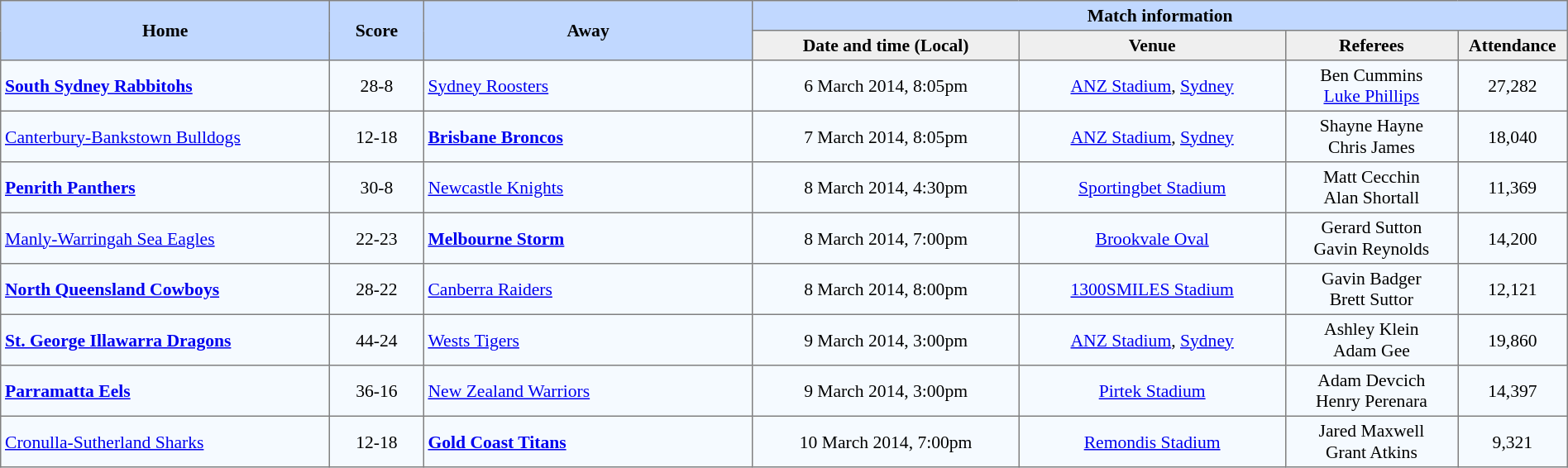<table border="1" cellpadding="3" cellspacing="0" style="border-collapse:collapse; font-size:90%; width:100%;">
<tr style="background:#c1d8ff;">
<th rowspan="2" style="width:21%;">Home</th>
<th rowspan="2" style="width:6%;">Score</th>
<th rowspan="2" style="width:21%;">Away</th>
<th colspan=6>Match information</th>
</tr>
<tr style="background:#efefef;">
<th width=17%>Date and time (Local)</th>
<th width=17%>Venue</th>
<th width=11%>Referees</th>
<th width=7%>Attendance</th>
</tr>
<tr style="text-align:center; background:#f5faff;">
<td align=left> <strong><a href='#'>South Sydney Rabbitohs</a></strong></td>
<td>28-8</td>
<td align=left> <a href='#'>Sydney Roosters</a></td>
<td>6 March 2014, 8:05pm</td>
<td><a href='#'>ANZ Stadium</a>, <a href='#'>Sydney</a></td>
<td>Ben Cummins <br> <a href='#'>Luke Phillips</a></td>
<td>27,282</td>
</tr>
<tr style="text-align:center; background:#f5faff;">
<td align=left> <a href='#'>Canterbury-Bankstown Bulldogs</a></td>
<td>12-18</td>
<td align=left> <strong><a href='#'>Brisbane Broncos</a></strong></td>
<td>7 March 2014, 8:05pm</td>
<td><a href='#'>ANZ Stadium</a>, <a href='#'>Sydney</a></td>
<td>Shayne Hayne <br>Chris James</td>
<td>18,040</td>
</tr>
<tr style="text-align:center; background:#f5faff;">
<td align=left> <strong><a href='#'>Penrith Panthers</a></strong></td>
<td>30-8</td>
<td align=left> <a href='#'>Newcastle Knights</a></td>
<td>8 March 2014, 4:30pm</td>
<td><a href='#'>Sportingbet Stadium</a></td>
<td>Matt Cecchin <br> Alan Shortall</td>
<td>11,369</td>
</tr>
<tr style="text-align:center; background:#f5faff;">
<td align=left> <a href='#'>Manly-Warringah Sea Eagles</a></td>
<td>22-23</td>
<td align=left> <strong><a href='#'>Melbourne Storm</a></strong></td>
<td>8 March 2014, 7:00pm</td>
<td><a href='#'>Brookvale Oval</a></td>
<td>Gerard Sutton <br> Gavin Reynolds</td>
<td>14,200</td>
</tr>
<tr style="text-align:center; background:#f5faff;">
<td align=left> <strong><a href='#'>North Queensland Cowboys</a></strong></td>
<td>28-22</td>
<td align=left> <a href='#'>Canberra Raiders</a></td>
<td>8 March 2014, 8:00pm</td>
<td><a href='#'>1300SMILES Stadium</a></td>
<td>Gavin Badger <br> Brett Suttor</td>
<td>12,121</td>
</tr>
<tr style="text-align:center; background:#f5faff;">
<td align=left> <strong><a href='#'>St. George Illawarra Dragons</a></strong></td>
<td>44-24</td>
<td align=left> <a href='#'>Wests Tigers</a></td>
<td>9 March 2014, 3:00pm</td>
<td><a href='#'>ANZ Stadium</a>, <a href='#'>Sydney</a></td>
<td>Ashley Klein <br> Adam Gee</td>
<td>19,860</td>
</tr>
<tr style="text-align:center; background:#f5faff;">
<td align=left> <strong><a href='#'>Parramatta Eels</a></strong></td>
<td>36-16</td>
<td align=left> <a href='#'>New Zealand Warriors</a></td>
<td>9 March 2014, 3:00pm</td>
<td><a href='#'>Pirtek Stadium</a></td>
<td>Adam Devcich <br> Henry Perenara</td>
<td>14,397</td>
</tr>
<tr style="text-align:center; background:#f5faff;">
<td align=left> <a href='#'>Cronulla-Sutherland Sharks</a></td>
<td>12-18</td>
<td align=left> <strong><a href='#'>Gold Coast Titans</a></strong></td>
<td>10 March 2014, 7:00pm</td>
<td><a href='#'>Remondis Stadium</a></td>
<td>Jared Maxwell <br> Grant Atkins</td>
<td>9,321</td>
</tr>
</table>
